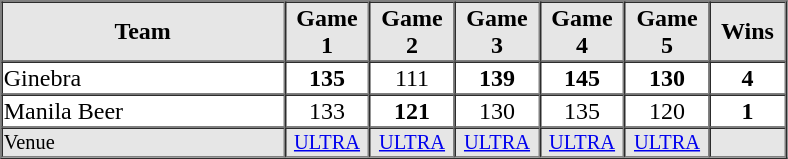<table border="1" cellspacing="0"  style="width:525px; margin:auto;">
<tr style="text-align:center; background:#e6e6e6;">
<th style="text-align:center; width:30%;">Team</th>
<th width=8%>Game 1</th>
<th width=8%>Game 2</th>
<th width=8%>Game 3</th>
<th width=8%>Game 4</th>
<th width=8%>Game 5</th>
<th width=8%>Wins</th>
</tr>
<tr style="text-align:center;">
<td align=left>Ginebra</td>
<td><strong>135</strong></td>
<td>111</td>
<td><strong>139</strong></td>
<td><strong>145</strong></td>
<td><strong>130</strong></td>
<td><strong>4</strong></td>
</tr>
<tr style="text-align:center;">
<td align=left>Manila Beer</td>
<td>133</td>
<td><strong>121</strong></td>
<td>130</td>
<td>135</td>
<td>120</td>
<td><strong>1</strong></td>
</tr>
<tr style="text-align:center; font-size:85%; background:#e6e6e6;">
<td align=left>Venue</td>
<td><a href='#'>ULTRA</a></td>
<td><a href='#'>ULTRA</a></td>
<td><a href='#'>ULTRA</a></td>
<td><a href='#'>ULTRA</a></td>
<td><a href='#'>ULTRA</a></td>
<td></td>
</tr>
</table>
